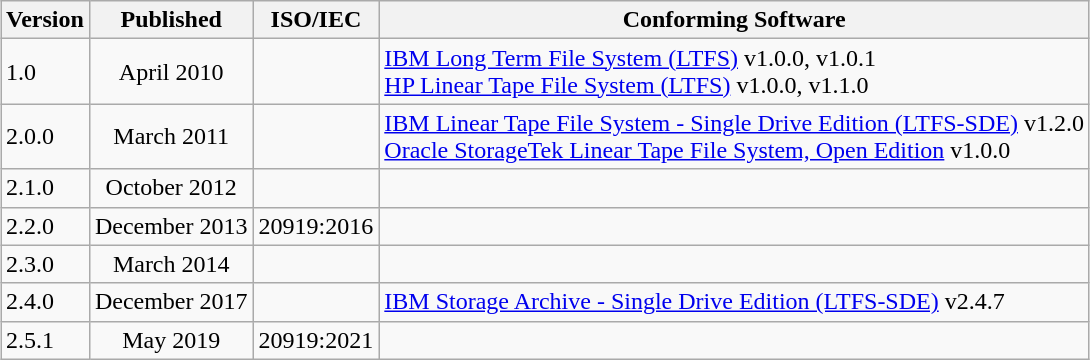<table class="wikitable" style="margin: 1em auto 1em auto;">
<tr>
<th>Version</th>
<th>Published</th>
<th>ISO/IEC</th>
<th>Conforming Software</th>
</tr>
<tr>
<td>1.0</td>
<td style="text-align: center;">April 2010</td>
<td></td>
<td><a href='#'>IBM Long Term File System (LTFS)</a> v1.0.0, v1.0.1<br><a href='#'>HP Linear Tape File System (LTFS)</a> v1.0.0, v1.1.0</td>
</tr>
<tr>
<td>2.0.0</td>
<td style="text-align: center;">March 2011</td>
<td></td>
<td><a href='#'>IBM Linear Tape File System - Single Drive Edition (LTFS-SDE)</a> v1.2.0<br><a href='#'>Oracle StorageTek Linear Tape File System, Open Edition</a> v1.0.0</td>
</tr>
<tr>
<td>2.1.0</td>
<td style="text-align: center;">October 2012</td>
<td></td>
<td></td>
</tr>
<tr>
<td>2.2.0</td>
<td style="text-align: center;">December 2013</td>
<td>20919:2016</td>
<td></td>
</tr>
<tr>
<td>2.3.0</td>
<td style="text-align: center;">March 2014</td>
<td></td>
<td></td>
</tr>
<tr>
<td>2.4.0</td>
<td style="text-align: center;">December 2017</td>
<td></td>
<td><a href='#'>IBM Storage Archive - Single Drive Edition (LTFS-SDE)</a> v2.4.7</td>
</tr>
<tr>
<td>2.5.1</td>
<td style="text-align: center;">May 2019</td>
<td>20919:2021</td>
<td></td>
</tr>
</table>
